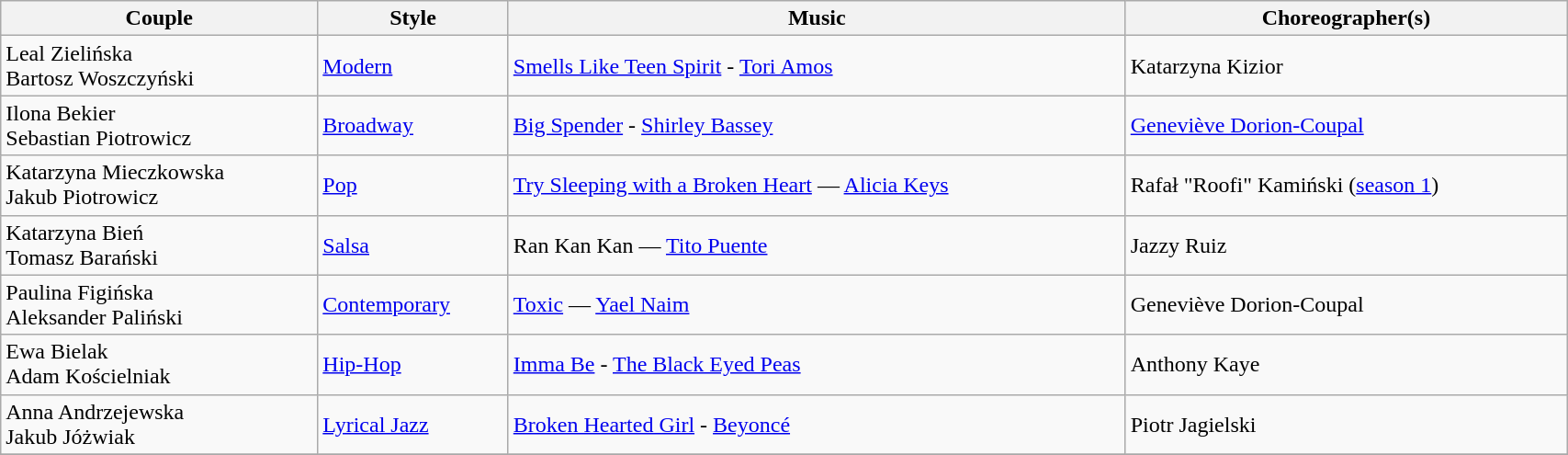<table class="wikitable" width="90%">
<tr>
<th>Couple</th>
<th>Style</th>
<th>Music</th>
<th>Choreographer(s)</th>
</tr>
<tr>
<td>Leal Zielińska<br>Bartosz Woszczyński</td>
<td><a href='#'>Modern</a></td>
<td><a href='#'>Smells Like Teen Spirit</a> - <a href='#'>Tori Amos</a></td>
<td>Katarzyna Kizior</td>
</tr>
<tr>
<td>Ilona Bekier<br>Sebastian Piotrowicz</td>
<td><a href='#'>Broadway</a></td>
<td><a href='#'>Big Spender</a> - <a href='#'>Shirley Bassey</a></td>
<td><a href='#'>Geneviève Dorion-Coupal</a></td>
</tr>
<tr>
<td>Katarzyna Mieczkowska<br>Jakub Piotrowicz</td>
<td><a href='#'>Pop</a></td>
<td><a href='#'>Try Sleeping with a Broken Heart</a> — <a href='#'>Alicia Keys</a></td>
<td>Rafał "Roofi" Kamiński (<a href='#'>season 1</a>)</td>
</tr>
<tr>
<td>Katarzyna Bień<br>Tomasz Barański</td>
<td><a href='#'>Salsa</a></td>
<td>Ran Kan Kan — <a href='#'>Tito Puente</a></td>
<td>Jazzy Ruiz</td>
</tr>
<tr>
<td>Paulina Figińska<br>Aleksander Paliński</td>
<td><a href='#'>Contemporary</a></td>
<td><a href='#'>Toxic</a> — <a href='#'>Yael Naim</a></td>
<td>Geneviève Dorion-Coupal</td>
</tr>
<tr>
<td>Ewa Bielak<br>Adam Kościelniak</td>
<td><a href='#'>Hip-Hop</a></td>
<td><a href='#'>Imma Be</a> - <a href='#'>The Black Eyed Peas</a></td>
<td>Anthony Kaye</td>
</tr>
<tr>
<td>Anna Andrzejewska<br>Jakub Jóżwiak</td>
<td><a href='#'>Lyrical Jazz</a></td>
<td><a href='#'>Broken Hearted Girl</a> - <a href='#'>Beyoncé</a></td>
<td>Piotr Jagielski</td>
</tr>
<tr>
</tr>
</table>
